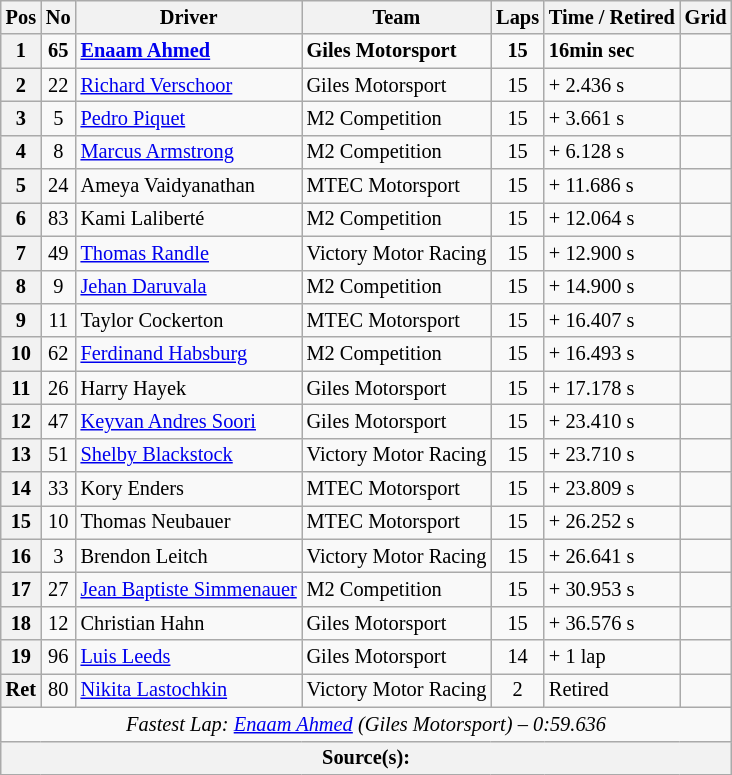<table class="wikitable" style="font-size: 85%">
<tr>
<th>Pos</th>
<th>No</th>
<th>Driver</th>
<th>Team</th>
<th>Laps</th>
<th>Time / Retired</th>
<th>Grid</th>
</tr>
<tr>
<th>1</th>
<td style="text-align:center;"><strong>65</strong></td>
<td> <strong><a href='#'>Enaam Ahmed</a></strong></td>
<td><strong>Giles Motorsport</strong></td>
<td style="text-align:center;"><strong>15</strong></td>
<td><strong>16min sec</strong></td>
<td style="text-align:center;"></td>
</tr>
<tr>
<th>2</th>
<td style="text-align:center;">22</td>
<td> <a href='#'>Richard Verschoor</a></td>
<td>Giles Motorsport</td>
<td style="text-align:center;">15</td>
<td>+ 2.436 s</td>
<td style="text-align:center;"></td>
</tr>
<tr>
<th>3</th>
<td style="text-align:center;">5</td>
<td> <a href='#'>Pedro Piquet</a></td>
<td>M2 Competition</td>
<td style="text-align:center;">15</td>
<td>+ 3.661 s</td>
<td style="text-align:center;"></td>
</tr>
<tr>
<th>4</th>
<td style="text-align:center;">8</td>
<td> <a href='#'>Marcus Armstrong</a></td>
<td>M2 Competition</td>
<td style="text-align:center;">15</td>
<td>+ 6.128 s</td>
<td style="text-align:center;"></td>
</tr>
<tr>
<th>5</th>
<td style="text-align:center;">24</td>
<td> Ameya Vaidyanathan</td>
<td>MTEC Motorsport</td>
<td style="text-align:center;">15</td>
<td>+ 11.686 s</td>
<td style="text-align:center;"></td>
</tr>
<tr>
<th>6</th>
<td style="text-align:center;">83</td>
<td> Kami Laliberté</td>
<td>M2 Competition</td>
<td style="text-align:center;">15</td>
<td>+ 12.064 s</td>
<td style="text-align:center;"></td>
</tr>
<tr>
<th>7</th>
<td style="text-align:center;">49</td>
<td> <a href='#'>Thomas Randle</a></td>
<td>Victory Motor Racing</td>
<td style="text-align:center;">15</td>
<td>+ 12.900 s</td>
<td style="text-align:center;"></td>
</tr>
<tr>
<th>8</th>
<td style="text-align:center;">9</td>
<td> <a href='#'>Jehan Daruvala</a></td>
<td>M2 Competition</td>
<td style="text-align:center;">15</td>
<td>+ 14.900 s</td>
<td style="text-align:center;"></td>
</tr>
<tr>
<th>9</th>
<td style="text-align:center;">11</td>
<td> Taylor Cockerton</td>
<td>MTEC Motorsport</td>
<td style="text-align:center;">15</td>
<td>+ 16.407 s</td>
<td style="text-align:center;"></td>
</tr>
<tr>
<th>10</th>
<td style="text-align:center;">62</td>
<td> <a href='#'>Ferdinand Habsburg</a></td>
<td>M2 Competition</td>
<td style="text-align:center;">15</td>
<td>+ 16.493 s</td>
<td style="text-align:center;"></td>
</tr>
<tr>
<th>11</th>
<td style="text-align:center;">26</td>
<td> Harry Hayek</td>
<td>Giles Motorsport</td>
<td style="text-align:center;">15</td>
<td>+ 17.178 s</td>
<td style="text-align:center;"></td>
</tr>
<tr>
<th>12</th>
<td style="text-align:center;">47</td>
<td> <a href='#'>Keyvan Andres Soori</a></td>
<td>Giles Motorsport</td>
<td style="text-align:center;">15</td>
<td>+ 23.410 s</td>
<td style="text-align:center;"></td>
</tr>
<tr>
<th>13</th>
<td style="text-align:center;">51</td>
<td> <a href='#'>Shelby Blackstock</a></td>
<td>Victory Motor Racing</td>
<td style="text-align:center;">15</td>
<td>+ 23.710 s</td>
<td style="text-align:center;"></td>
</tr>
<tr>
<th>14</th>
<td style="text-align:center;">33</td>
<td> Kory Enders</td>
<td>MTEC Motorsport</td>
<td style="text-align:center;">15</td>
<td>+ 23.809 s</td>
<td style="text-align:center;"></td>
</tr>
<tr>
<th>15</th>
<td style="text-align:center;">10</td>
<td> Thomas Neubauer</td>
<td>MTEC Motorsport</td>
<td style="text-align:center;">15</td>
<td>+ 26.252 s</td>
<td style="text-align:center;"></td>
</tr>
<tr>
<th>16</th>
<td style="text-align:center;">3</td>
<td> Brendon Leitch</td>
<td>Victory Motor Racing</td>
<td style="text-align:center;">15</td>
<td>+ 26.641 s</td>
<td style="text-align:center;"></td>
</tr>
<tr>
<th>17</th>
<td style="text-align:center;">27</td>
<td> <a href='#'>Jean Baptiste Simmenauer</a></td>
<td>M2 Competition</td>
<td style="text-align:center;">15</td>
<td>+ 30.953 s</td>
<td style="text-align:center;"></td>
</tr>
<tr>
<th>18</th>
<td style="text-align:center;">12</td>
<td> Christian Hahn</td>
<td>Giles Motorsport</td>
<td style="text-align:center;">15</td>
<td>+ 36.576 s</td>
<td style="text-align:center;"></td>
</tr>
<tr>
<th>19</th>
<td style="text-align:center;">96</td>
<td> <a href='#'>Luis Leeds</a></td>
<td>Giles Motorsport</td>
<td style="text-align:center;">14</td>
<td>+ 1 lap</td>
<td style="text-align:center;"></td>
</tr>
<tr>
<th>Ret</th>
<td style="text-align:center;">80</td>
<td> <a href='#'>Nikita Lastochkin</a></td>
<td>Victory Motor Racing</td>
<td style="text-align:center;">2</td>
<td>Retired</td>
<td style="text-align:center;"></td>
</tr>
<tr>
<td colspan="7" style="text-align:center;"><em>Fastest Lap: <a href='#'>Enaam Ahmed</a> (Giles Motorsport) – 0:59.636</em></td>
</tr>
<tr>
<th colspan="7">Source(s): </th>
</tr>
</table>
